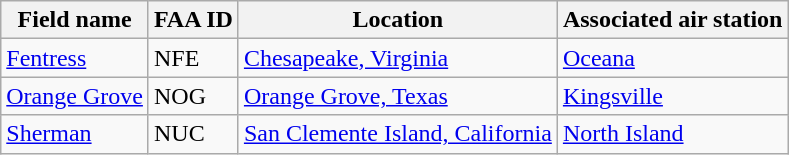<table class="wikitable sortable">
<tr>
<th>Field name</th>
<th>FAA ID</th>
<th>Location</th>
<th>Associated air station</th>
</tr>
<tr>
<td><a href='#'>Fentress</a></td>
<td>NFE</td>
<td><a href='#'>Chesapeake, Virginia</a></td>
<td><a href='#'>Oceana</a></td>
</tr>
<tr>
<td><a href='#'>Orange Grove</a></td>
<td>NOG</td>
<td><a href='#'>Orange Grove, Texas</a></td>
<td><a href='#'>Kingsville</a></td>
</tr>
<tr>
<td><a href='#'>Sherman</a></td>
<td>NUC</td>
<td><a href='#'>San Clemente Island, California</a></td>
<td><a href='#'>North Island</a></td>
</tr>
</table>
